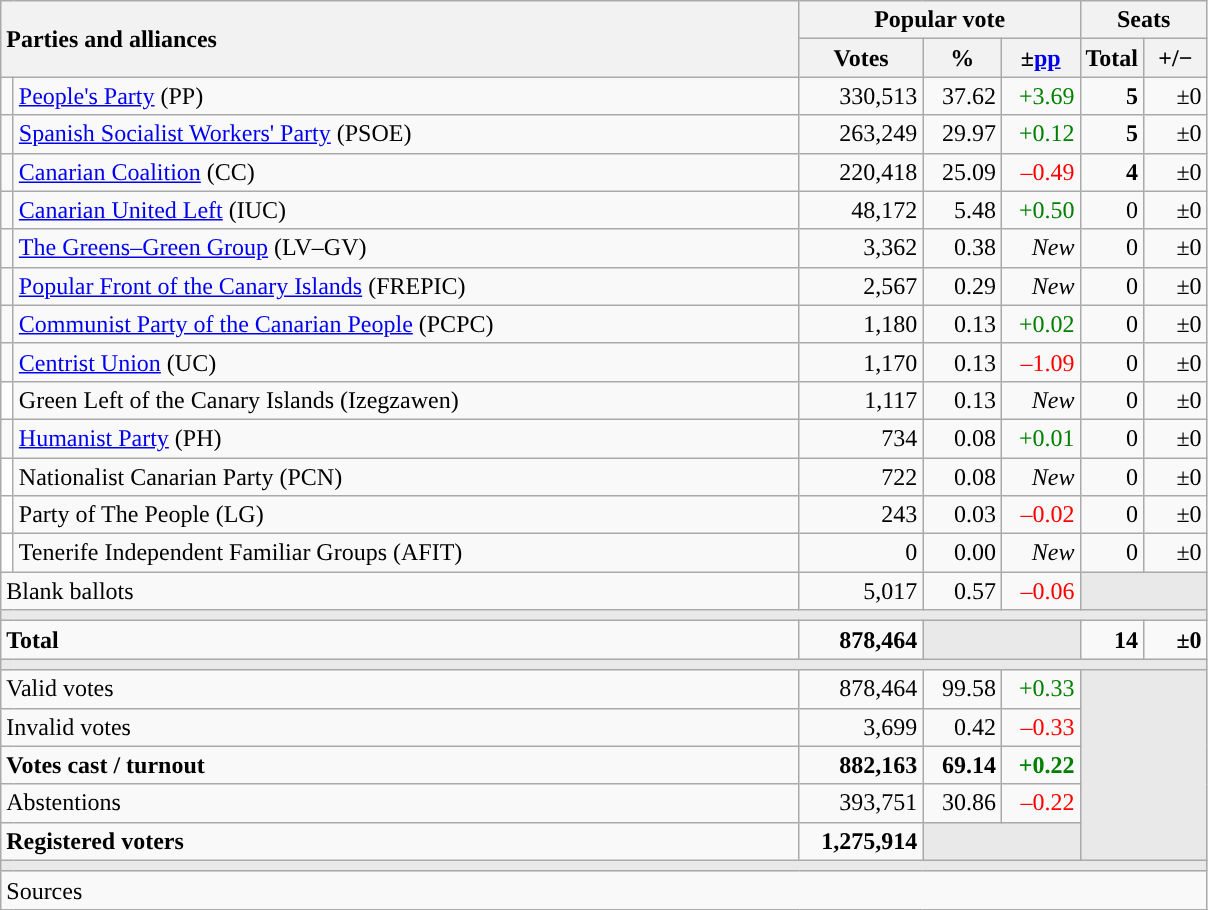<table class="wikitable" style="text-align:right;">
<tr>
<th style="text-align:left;" rowspan="2" colspan="2" width="525">Parties and alliances</th>
<th colspan="3">Popular vote</th>
<th colspan="2">Seats</th>
</tr>
<tr>
<th width="75">Votes</th>
<th width="45">%</th>
<th width="45">±<a href='#'>pp</a></th>
<th width="35">Total</th>
<th width="35">+/−</th>
</tr>
<tr>
<td width="1" style="color:inherit;background:"></td>
<td align="left"><a href='#'>People's Party</a> (PP)</td>
<td>330,513</td>
<td>37.62</td>
<td style="color:green;">+3.69</td>
<td><strong>5</strong></td>
<td>±0</td>
</tr>
<tr>
<td style="color:inherit;background:"></td>
<td align="left"><a href='#'>Spanish Socialist Workers' Party</a> (PSOE)</td>
<td>263,249</td>
<td>29.97</td>
<td style="color:green;">+0.12</td>
<td><strong>5</strong></td>
<td>±0</td>
</tr>
<tr>
<td style="color:inherit;background:"></td>
<td align="left"><a href='#'>Canarian Coalition</a> (CC)</td>
<td>220,418</td>
<td>25.09</td>
<td style="color:red;">–0.49</td>
<td><strong>4</strong></td>
<td>±0</td>
</tr>
<tr>
<td style="color:inherit;background:"></td>
<td align="left"><a href='#'>Canarian United Left</a> (IUC)</td>
<td>48,172</td>
<td>5.48</td>
<td style="color:green;">+0.50</td>
<td>0</td>
<td>±0</td>
</tr>
<tr>
<td style="color:inherit;background:"></td>
<td align="left"><a href='#'>The Greens–Green Group</a> (LV–GV)</td>
<td>3,362</td>
<td>0.38</td>
<td><em>New</em></td>
<td>0</td>
<td>±0</td>
</tr>
<tr>
<td style="color:inherit;background:"></td>
<td align="left"><a href='#'>Popular Front of the Canary Islands</a> (FREPIC)</td>
<td>2,567</td>
<td>0.29</td>
<td><em>New</em></td>
<td>0</td>
<td>±0</td>
</tr>
<tr>
<td style="color:inherit;background:"></td>
<td align="left"><a href='#'>Communist Party of the Canarian People</a> (PCPC)</td>
<td>1,180</td>
<td>0.13</td>
<td style="color:green;">+0.02</td>
<td>0</td>
<td>±0</td>
</tr>
<tr>
<td style="color:inherit;background:"></td>
<td align="left"><a href='#'>Centrist Union</a> (UC)</td>
<td>1,170</td>
<td>0.13</td>
<td style="color:red;">–1.09</td>
<td>0</td>
<td>±0</td>
</tr>
<tr>
<td bgcolor="white"></td>
<td align="left">Green Left of the Canary Islands (Izegzawen)</td>
<td>1,117</td>
<td>0.13</td>
<td><em>New</em></td>
<td>0</td>
<td>±0</td>
</tr>
<tr>
<td style="color:inherit;background:"></td>
<td align="left"><a href='#'>Humanist Party</a> (PH)</td>
<td>734</td>
<td>0.08</td>
<td style="color:green;">+0.01</td>
<td>0</td>
<td>±0</td>
</tr>
<tr>
<td bgcolor="white"></td>
<td align="left">Nationalist Canarian Party (PCN)</td>
<td>722</td>
<td>0.08</td>
<td><em>New</em></td>
<td>0</td>
<td>±0</td>
</tr>
<tr>
<td bgcolor="white"></td>
<td align="left">Party of The People (LG)</td>
<td>243</td>
<td>0.03</td>
<td style="color:red;">–0.02</td>
<td>0</td>
<td>±0</td>
</tr>
<tr>
<td bgcolor="white"></td>
<td align="left">Tenerife Independent Familiar Groups (AFIT)</td>
<td>0</td>
<td>0.00</td>
<td><em>New</em></td>
<td>0</td>
<td>±0</td>
</tr>
<tr>
<td align="left" colspan="2">Blank ballots</td>
<td>5,017</td>
<td>0.57</td>
<td style="color:red;">–0.06</td>
<td bgcolor="#E9E9E9" colspan="2"></td>
</tr>
<tr>
<td colspan="7" bgcolor="#E9E9E9"></td>
</tr>
<tr style="font-weight:bold;">
<td align="left" colspan="2">Total</td>
<td>878,464</td>
<td bgcolor="#E9E9E9" colspan="2"></td>
<td>14</td>
<td>±0</td>
</tr>
<tr>
<td colspan="7" bgcolor="#E9E9E9"></td>
</tr>
<tr>
<td align="left" colspan="2">Valid votes</td>
<td>878,464</td>
<td>99.58</td>
<td style="color:green;">+0.33</td>
<td bgcolor="#E9E9E9" colspan="2" rowspan="5"></td>
</tr>
<tr>
<td align="left" colspan="2">Invalid votes</td>
<td>3,699</td>
<td>0.42</td>
<td style="color:red;">–0.33</td>
</tr>
<tr style="font-weight:bold;">
<td align="left" colspan="2">Votes cast / turnout</td>
<td>882,163</td>
<td>69.14</td>
<td style="color:green;">+0.22</td>
</tr>
<tr>
<td align="left" colspan="2">Abstentions</td>
<td>393,751</td>
<td>30.86</td>
<td style="color:red;">–0.22</td>
</tr>
<tr style="font-weight:bold;">
<td align="left" colspan="2">Registered voters</td>
<td>1,275,914</td>
<td bgcolor="#E9E9E9" colspan="2"></td>
</tr>
<tr>
<td colspan="7" bgcolor="#E9E9E9"></td>
</tr>
<tr>
<td align="left" colspan="7">Sources</td>
</tr>
</table>
